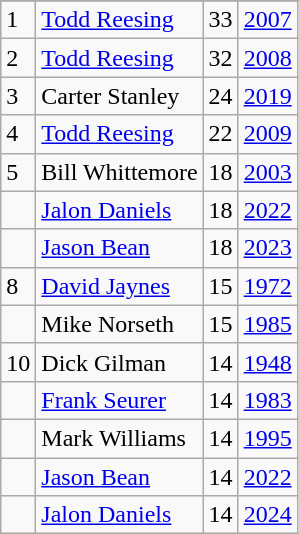<table class="wikitable">
<tr>
</tr>
<tr>
<td>1</td>
<td><a href='#'>Todd Reesing</a></td>
<td>33</td>
<td><a href='#'>2007</a></td>
</tr>
<tr>
<td>2</td>
<td><a href='#'>Todd Reesing</a></td>
<td>32</td>
<td><a href='#'>2008</a></td>
</tr>
<tr>
<td>3</td>
<td>Carter Stanley</td>
<td>24</td>
<td><a href='#'>2019</a></td>
</tr>
<tr>
<td>4</td>
<td><a href='#'>Todd Reesing</a></td>
<td>22</td>
<td><a href='#'>2009</a></td>
</tr>
<tr>
<td>5</td>
<td>Bill Whittemore</td>
<td>18</td>
<td><a href='#'>2003</a></td>
</tr>
<tr>
<td></td>
<td><a href='#'>Jalon Daniels</a></td>
<td>18</td>
<td><a href='#'>2022</a></td>
</tr>
<tr>
<td></td>
<td><a href='#'>Jason Bean</a></td>
<td>18</td>
<td><a href='#'>2023</a></td>
</tr>
<tr>
<td>8</td>
<td><a href='#'>David Jaynes</a></td>
<td>15</td>
<td><a href='#'>1972</a></td>
</tr>
<tr>
<td></td>
<td>Mike Norseth</td>
<td>15</td>
<td><a href='#'>1985</a></td>
</tr>
<tr>
<td>10</td>
<td>Dick Gilman</td>
<td>14</td>
<td><a href='#'>1948</a></td>
</tr>
<tr>
<td></td>
<td><a href='#'>Frank Seurer</a></td>
<td>14</td>
<td><a href='#'>1983</a></td>
</tr>
<tr>
<td></td>
<td>Mark Williams</td>
<td>14</td>
<td><a href='#'>1995</a></td>
</tr>
<tr>
<td></td>
<td><a href='#'>Jason Bean</a></td>
<td>14</td>
<td><a href='#'>2022</a></td>
</tr>
<tr>
<td></td>
<td><a href='#'>Jalon Daniels</a></td>
<td>14</td>
<td><a href='#'>2024</a></td>
</tr>
</table>
